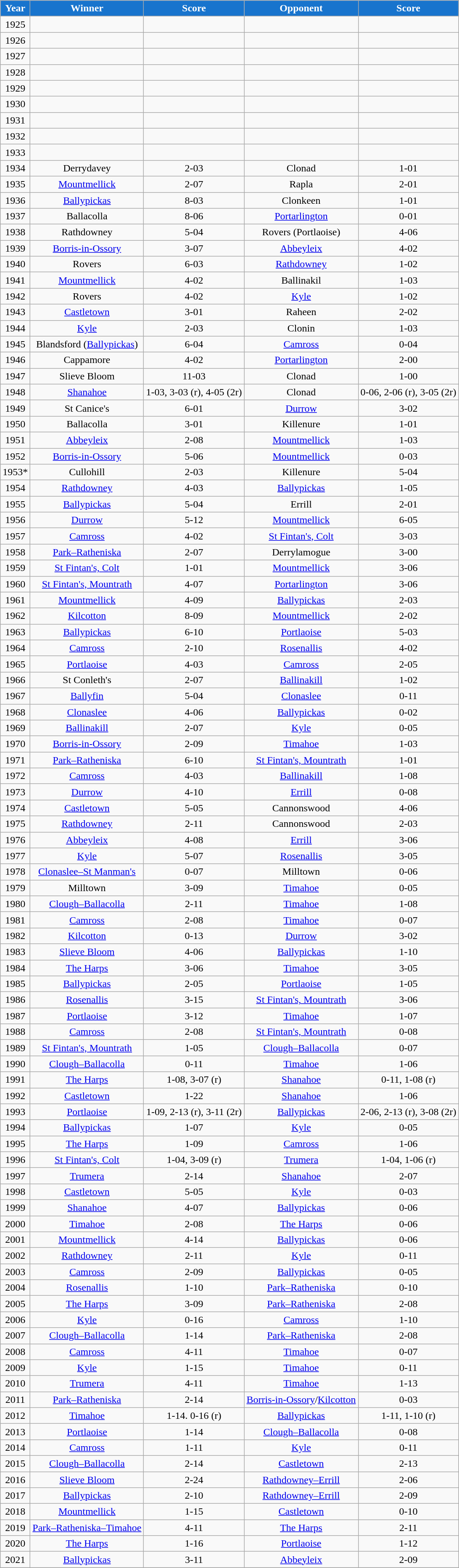<table class="wikitable" style="text-align:center;">
<tr>
<th style="background:#1874CD;color:white">Year</th>
<th style="background:#1874CD;color:white">Winner</th>
<th style="background:#1874CD;color:white">Score</th>
<th style="background:#1874CD;color:white">Opponent</th>
<th style="background:#1874CD;color:white">Score</th>
</tr>
<tr>
<td>1925</td>
<td></td>
<td></td>
<td></td>
<td></td>
</tr>
<tr>
<td>1926</td>
<td></td>
<td></td>
<td></td>
<td></td>
</tr>
<tr>
<td>1927</td>
<td></td>
<td></td>
<td></td>
<td></td>
</tr>
<tr>
<td>1928</td>
<td></td>
<td></td>
<td></td>
<td></td>
</tr>
<tr>
<td>1929</td>
<td></td>
<td></td>
<td></td>
<td></td>
</tr>
<tr>
<td>1930</td>
<td></td>
<td></td>
<td></td>
<td></td>
</tr>
<tr>
<td>1931</td>
<td></td>
<td></td>
<td></td>
<td></td>
</tr>
<tr>
<td>1932</td>
<td></td>
<td></td>
<td></td>
<td></td>
</tr>
<tr>
<td>1933</td>
<td></td>
<td></td>
<td></td>
<td></td>
</tr>
<tr>
<td>1934</td>
<td>Derrydavey</td>
<td>2-03</td>
<td>Clonad</td>
<td>1-01</td>
</tr>
<tr>
<td>1935</td>
<td><a href='#'>Mountmellick</a></td>
<td>2-07</td>
<td>Rapla</td>
<td>2-01</td>
</tr>
<tr>
<td>1936</td>
<td><a href='#'>Ballypickas</a></td>
<td>8-03</td>
<td>Clonkeen</td>
<td>1-01</td>
</tr>
<tr>
<td>1937</td>
<td>Ballacolla</td>
<td>8-06</td>
<td><a href='#'>Portarlington</a></td>
<td>0-01</td>
</tr>
<tr>
<td>1938</td>
<td>Rathdowney</td>
<td>5-04</td>
<td>Rovers (Portlaoise)</td>
<td>4-06</td>
</tr>
<tr>
<td>1939</td>
<td><a href='#'>Borris-in-Ossory</a></td>
<td>3-07</td>
<td><a href='#'>Abbeyleix</a></td>
<td>4-02</td>
</tr>
<tr>
<td>1940</td>
<td>Rovers</td>
<td>6-03</td>
<td><a href='#'>Rathdowney</a></td>
<td>1-02</td>
</tr>
<tr>
<td>1941</td>
<td><a href='#'>Mountmellick</a></td>
<td>4-02</td>
<td>Ballinakil</td>
<td>1-03</td>
</tr>
<tr>
<td>1942</td>
<td>Rovers</td>
<td>4-02</td>
<td><a href='#'>Kyle</a></td>
<td>1-02</td>
</tr>
<tr>
<td>1943</td>
<td><a href='#'>Castletown</a></td>
<td>3-01</td>
<td>Raheen</td>
<td>2-02</td>
</tr>
<tr>
<td>1944</td>
<td><a href='#'>Kyle</a></td>
<td>2-03</td>
<td>Clonin</td>
<td>1-03</td>
</tr>
<tr>
<td>1945</td>
<td>Blandsford (<a href='#'>Ballypickas</a>)</td>
<td>6-04</td>
<td><a href='#'>Camross</a></td>
<td>0-04</td>
</tr>
<tr>
<td>1946</td>
<td>Cappamore</td>
<td>4-02</td>
<td><a href='#'>Portarlington</a></td>
<td>2-00</td>
</tr>
<tr>
<td>1947</td>
<td>Slieve Bloom</td>
<td>11-03</td>
<td>Clonad</td>
<td>1-00</td>
</tr>
<tr>
<td>1948</td>
<td><a href='#'>Shanahoe</a></td>
<td>1-03, 3-03 (r), 4-05 (2r)</td>
<td>Clonad</td>
<td>0-06, 2-06 (r), 3-05 (2r)</td>
</tr>
<tr>
<td>1949</td>
<td>St Canice's</td>
<td>6-01</td>
<td><a href='#'>Durrow</a></td>
<td>3-02</td>
</tr>
<tr>
<td>1950</td>
<td>Ballacolla</td>
<td>3-01</td>
<td>Killenure</td>
<td>1-01</td>
</tr>
<tr>
<td>1951</td>
<td><a href='#'>Abbeyleix</a></td>
<td>2-08</td>
<td><a href='#'>Mountmellick</a></td>
<td>1-03</td>
</tr>
<tr>
<td>1952</td>
<td><a href='#'>Borris-in-Ossory</a></td>
<td>5-06</td>
<td><a href='#'>Mountmellick</a></td>
<td>0-03</td>
</tr>
<tr>
<td>1953*</td>
<td>Cullohill</td>
<td>2-03</td>
<td>Killenure</td>
<td>5-04</td>
</tr>
<tr>
<td>1954</td>
<td><a href='#'>Rathdowney</a></td>
<td>4-03</td>
<td><a href='#'>Ballypickas</a></td>
<td>1-05</td>
</tr>
<tr>
<td>1955</td>
<td><a href='#'>Ballypickas</a></td>
<td>5-04</td>
<td>Errill</td>
<td>2-01</td>
</tr>
<tr>
<td>1956</td>
<td><a href='#'>Durrow</a></td>
<td>5-12</td>
<td><a href='#'>Mountmellick</a></td>
<td>6-05</td>
</tr>
<tr>
<td>1957</td>
<td><a href='#'>Camross</a></td>
<td>4-02</td>
<td><a href='#'>St Fintan's, Colt</a></td>
<td>3-03</td>
</tr>
<tr>
<td>1958</td>
<td><a href='#'>Park–Ratheniska</a></td>
<td>2-07</td>
<td>Derrylamogue</td>
<td>3-00</td>
</tr>
<tr>
<td>1959</td>
<td><a href='#'>St Fintan's, Colt</a></td>
<td>1-01</td>
<td><a href='#'>Mountmellick</a></td>
<td>3-06</td>
</tr>
<tr>
<td>1960</td>
<td><a href='#'>St Fintan's, Mountrath</a></td>
<td>4-07</td>
<td><a href='#'>Portarlington</a></td>
<td>3-06</td>
</tr>
<tr>
<td>1961</td>
<td><a href='#'>Mountmellick</a></td>
<td>4-09</td>
<td><a href='#'>Ballypickas</a></td>
<td>2-03</td>
</tr>
<tr>
<td>1962</td>
<td><a href='#'>Kilcotton</a></td>
<td>8-09</td>
<td><a href='#'>Mountmellick</a></td>
<td>2-02</td>
</tr>
<tr>
<td>1963</td>
<td><a href='#'>Ballypickas</a></td>
<td>6-10</td>
<td><a href='#'>Portlaoise</a></td>
<td>5-03</td>
</tr>
<tr>
<td>1964</td>
<td><a href='#'>Camross</a></td>
<td>2-10</td>
<td><a href='#'>Rosenallis</a></td>
<td>4-02</td>
</tr>
<tr>
<td>1965</td>
<td><a href='#'>Portlaoise</a></td>
<td>4-03</td>
<td><a href='#'>Camross</a></td>
<td>2-05</td>
</tr>
<tr>
<td>1966</td>
<td>St Conleth's</td>
<td>2-07</td>
<td><a href='#'>Ballinakill</a></td>
<td>1-02</td>
</tr>
<tr>
<td>1967</td>
<td><a href='#'>Ballyfin</a></td>
<td>5-04</td>
<td><a href='#'>Clonaslee</a></td>
<td>0-11</td>
</tr>
<tr>
<td>1968</td>
<td><a href='#'>Clonaslee</a></td>
<td>4-06</td>
<td><a href='#'>Ballypickas</a></td>
<td>0-02</td>
</tr>
<tr>
<td>1969</td>
<td><a href='#'>Ballinakill</a></td>
<td>2-07</td>
<td><a href='#'>Kyle</a></td>
<td>0-05</td>
</tr>
<tr>
<td>1970</td>
<td><a href='#'>Borris-in-Ossory</a></td>
<td>2-09</td>
<td><a href='#'>Timahoe</a></td>
<td>1-03</td>
</tr>
<tr>
<td>1971</td>
<td><a href='#'>Park–Ratheniska</a></td>
<td>6-10</td>
<td><a href='#'>St Fintan's, Mountrath</a></td>
<td>1-01</td>
</tr>
<tr>
<td>1972</td>
<td><a href='#'>Camross</a></td>
<td>4-03</td>
<td><a href='#'>Ballinakill</a></td>
<td>1-08</td>
</tr>
<tr>
<td>1973</td>
<td><a href='#'>Durrow</a></td>
<td>4-10</td>
<td><a href='#'>Errill</a></td>
<td>0-08</td>
</tr>
<tr>
<td>1974</td>
<td><a href='#'>Castletown</a></td>
<td>5-05</td>
<td>Cannonswood</td>
<td>4-06</td>
</tr>
<tr>
<td>1975</td>
<td><a href='#'>Rathdowney</a></td>
<td>2-11</td>
<td>Cannonswood</td>
<td>2-03</td>
</tr>
<tr>
<td>1976</td>
<td><a href='#'>Abbeyleix</a></td>
<td>4-08</td>
<td><a href='#'>Errill</a></td>
<td>3-06</td>
</tr>
<tr>
<td>1977</td>
<td><a href='#'>Kyle</a></td>
<td>5-07</td>
<td><a href='#'>Rosenallis</a></td>
<td>3-05</td>
</tr>
<tr>
<td>1978</td>
<td><a href='#'>Clonaslee–St Manman's</a></td>
<td>0-07</td>
<td>Milltown</td>
<td>0-06</td>
</tr>
<tr>
<td>1979</td>
<td>Milltown</td>
<td>3-09</td>
<td><a href='#'>Timahoe</a></td>
<td>0-05</td>
</tr>
<tr>
<td>1980</td>
<td><a href='#'>Clough–Ballacolla</a></td>
<td>2-11</td>
<td><a href='#'>Timahoe</a></td>
<td>1-08</td>
</tr>
<tr>
<td>1981</td>
<td><a href='#'>Camross</a></td>
<td>2-08</td>
<td><a href='#'>Timahoe</a></td>
<td>0-07</td>
</tr>
<tr>
<td>1982</td>
<td><a href='#'>Kilcotton</a></td>
<td>0-13</td>
<td><a href='#'>Durrow</a></td>
<td>3-02</td>
</tr>
<tr>
<td>1983</td>
<td><a href='#'>Slieve Bloom</a></td>
<td>4-06</td>
<td><a href='#'>Ballypickas</a></td>
<td>1-10</td>
</tr>
<tr>
<td>1984</td>
<td><a href='#'>The Harps</a></td>
<td>3-06</td>
<td><a href='#'>Timahoe</a></td>
<td>3-05</td>
</tr>
<tr>
<td>1985</td>
<td><a href='#'>Ballypickas</a></td>
<td>2-05</td>
<td><a href='#'>Portlaoise</a></td>
<td>1-05</td>
</tr>
<tr>
<td>1986</td>
<td><a href='#'>Rosenallis</a></td>
<td>3-15</td>
<td><a href='#'>St Fintan's, Mountrath</a></td>
<td>3-06</td>
</tr>
<tr>
<td>1987</td>
<td><a href='#'>Portlaoise</a></td>
<td>3-12</td>
<td><a href='#'>Timahoe</a></td>
<td>1-07</td>
</tr>
<tr>
<td>1988</td>
<td><a href='#'>Camross</a></td>
<td>2-08</td>
<td><a href='#'>St Fintan's, Mountrath</a></td>
<td>0-08</td>
</tr>
<tr>
<td>1989</td>
<td><a href='#'>St Fintan's, Mountrath</a></td>
<td>1-05</td>
<td><a href='#'>Clough–Ballacolla</a></td>
<td>0-07</td>
</tr>
<tr>
<td>1990</td>
<td><a href='#'>Clough–Ballacolla</a></td>
<td>0-11</td>
<td><a href='#'>Timahoe</a></td>
<td>1-06</td>
</tr>
<tr>
<td>1991</td>
<td><a href='#'>The Harps</a></td>
<td>1-08, 3-07 (r)</td>
<td><a href='#'>Shanahoe</a></td>
<td>0-11, 1-08 (r)</td>
</tr>
<tr>
<td>1992</td>
<td><a href='#'>Castletown</a></td>
<td>1-22</td>
<td><a href='#'>Shanahoe</a></td>
<td>1-06</td>
</tr>
<tr>
<td>1993</td>
<td><a href='#'>Portlaoise</a></td>
<td>1-09, 2-13 (r), 3-11 (2r)</td>
<td><a href='#'>Ballypickas</a></td>
<td>2-06, 2-13 (r), 3-08 (2r)</td>
</tr>
<tr>
<td>1994</td>
<td><a href='#'>Ballypickas</a></td>
<td>1-07</td>
<td><a href='#'>Kyle</a></td>
<td>0-05</td>
</tr>
<tr>
<td>1995</td>
<td><a href='#'>The Harps</a></td>
<td>1-09</td>
<td><a href='#'>Camross</a></td>
<td>1-06</td>
</tr>
<tr>
<td>1996</td>
<td><a href='#'>St Fintan's, Colt</a></td>
<td>1-04, 3-09 (r)</td>
<td><a href='#'>Trumera</a></td>
<td>1-04, 1-06 (r)</td>
</tr>
<tr>
<td>1997</td>
<td><a href='#'>Trumera</a></td>
<td>2-14</td>
<td><a href='#'>Shanahoe</a></td>
<td>2-07</td>
</tr>
<tr>
<td>1998</td>
<td><a href='#'>Castletown</a></td>
<td>5-05</td>
<td><a href='#'>Kyle</a></td>
<td>0-03</td>
</tr>
<tr>
<td>1999</td>
<td><a href='#'>Shanahoe</a></td>
<td>4-07</td>
<td><a href='#'>Ballypickas</a></td>
<td>0-06</td>
</tr>
<tr>
<td>2000</td>
<td><a href='#'>Timahoe</a></td>
<td>2-08</td>
<td><a href='#'>The Harps</a></td>
<td>0-06</td>
</tr>
<tr>
<td>2001</td>
<td><a href='#'>Mountmellick</a></td>
<td>4-14</td>
<td><a href='#'>Ballypickas</a></td>
<td>0-06</td>
</tr>
<tr>
<td>2002</td>
<td><a href='#'>Rathdowney</a></td>
<td>2-11</td>
<td><a href='#'>Kyle</a></td>
<td>0-11</td>
</tr>
<tr>
<td>2003</td>
<td><a href='#'>Camross</a></td>
<td>2-09</td>
<td><a href='#'>Ballypickas</a></td>
<td>0-05</td>
</tr>
<tr>
<td>2004</td>
<td><a href='#'>Rosenallis</a></td>
<td>1-10</td>
<td><a href='#'>Park–Ratheniska</a></td>
<td>0-10</td>
</tr>
<tr>
<td>2005</td>
<td><a href='#'>The Harps</a></td>
<td>3-09</td>
<td><a href='#'>Park–Ratheniska</a></td>
<td>2-08</td>
</tr>
<tr>
<td>2006</td>
<td><a href='#'>Kyle</a></td>
<td>0-16</td>
<td><a href='#'>Camross</a></td>
<td>1-10</td>
</tr>
<tr>
<td>2007</td>
<td><a href='#'>Clough–Ballacolla</a></td>
<td>1-14</td>
<td><a href='#'>Park–Ratheniska</a></td>
<td>2-08</td>
</tr>
<tr>
<td>2008</td>
<td><a href='#'>Camross</a></td>
<td>4-11</td>
<td><a href='#'>Timahoe</a></td>
<td>0-07</td>
</tr>
<tr>
<td>2009</td>
<td><a href='#'>Kyle</a></td>
<td>1-15</td>
<td><a href='#'>Timahoe</a></td>
<td>0-11</td>
</tr>
<tr>
<td>2010</td>
<td><a href='#'>Trumera</a></td>
<td>4-11</td>
<td><a href='#'>Timahoe</a></td>
<td>1-13</td>
</tr>
<tr>
<td>2011</td>
<td><a href='#'>Park–Ratheniska</a></td>
<td>2-14</td>
<td><a href='#'>Borris-in-Ossory</a>/<a href='#'>Kilcotton</a></td>
<td>0-03</td>
</tr>
<tr>
<td>2012</td>
<td><a href='#'>Timahoe</a></td>
<td>1-14. 0-16 (r)</td>
<td><a href='#'>Ballypickas</a></td>
<td>1-11, 1-10 (r)</td>
</tr>
<tr>
<td>2013</td>
<td><a href='#'>Portlaoise</a></td>
<td>1-14</td>
<td><a href='#'>Clough–Ballacolla</a></td>
<td>0-08</td>
</tr>
<tr>
<td>2014</td>
<td><a href='#'>Camross</a></td>
<td>1-11</td>
<td><a href='#'>Kyle</a></td>
<td>0-11</td>
</tr>
<tr>
<td>2015</td>
<td><a href='#'>Clough–Ballacolla</a></td>
<td>2-14</td>
<td><a href='#'>Castletown</a></td>
<td>2-13</td>
</tr>
<tr>
<td>2016</td>
<td><a href='#'>Slieve Bloom</a></td>
<td>2-24</td>
<td><a href='#'>Rathdowney–Errill</a></td>
<td>2-06</td>
</tr>
<tr>
<td>2017</td>
<td><a href='#'>Ballypickas</a></td>
<td>2-10</td>
<td><a href='#'>Rathdowney–Errill</a></td>
<td>2-09</td>
</tr>
<tr>
<td>2018</td>
<td><a href='#'>Mountmellick</a></td>
<td>1-15</td>
<td><a href='#'>Castletown</a></td>
<td>0-10</td>
</tr>
<tr>
<td>2019</td>
<td><a href='#'>Park–Ratheniska–Timahoe</a></td>
<td>4-11</td>
<td><a href='#'>The Harps</a></td>
<td>2-11</td>
</tr>
<tr>
<td>2020</td>
<td><a href='#'>The Harps</a></td>
<td>1-16</td>
<td><a href='#'>Portlaoise</a></td>
<td>1-12</td>
</tr>
<tr>
<td>2021</td>
<td><a href='#'>Ballypickas</a></td>
<td>3-11</td>
<td><a href='#'>Abbeyleix</a></td>
<td>2-09</td>
</tr>
<tr>
</tr>
</table>
